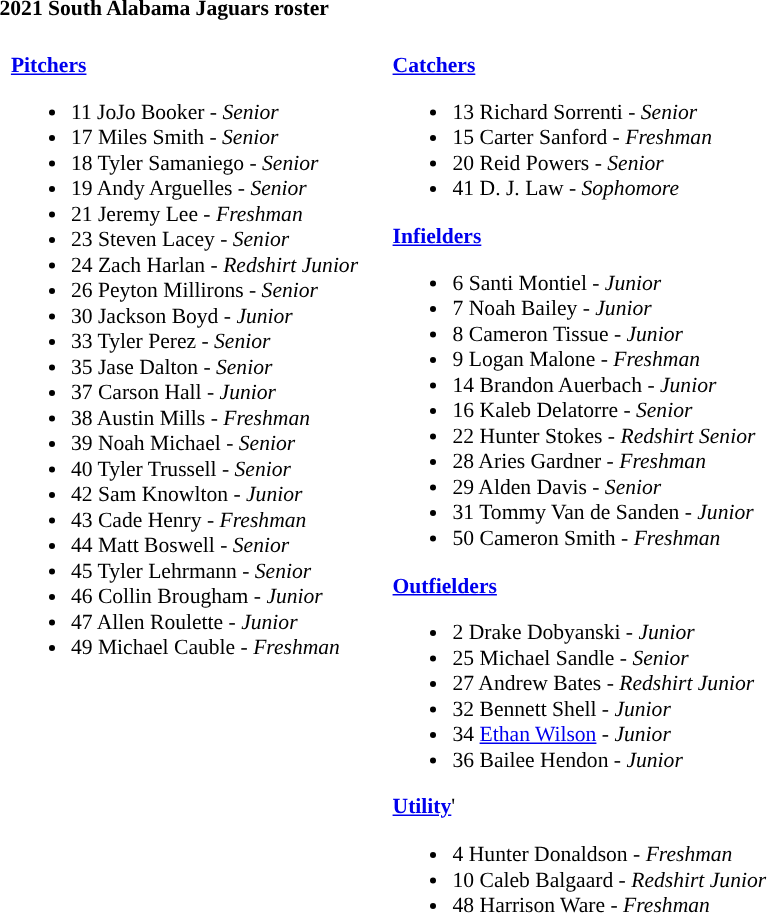<table class="toccolours" style="text-align: left; font-size:90%;">
<tr>
<th colspan="9">2021 South Alabama Jaguars roster</th>
</tr>
<tr>
<td width="03"> </td>
<td valign="top"><br><strong><a href='#'>Pitchers</a></strong><ul><li>11 JoJo Booker - <em>Senior</em></li><li>17 Miles Smith - <em>Senior</em></li><li>18 Tyler Samaniego - <em>Senior</em></li><li>19 Andy Arguelles - <em>Senior</em></li><li>21 Jeremy Lee - <em>Freshman</em></li><li>23 Steven Lacey - <em>Senior</em></li><li>24 Zach Harlan - <em>Redshirt Junior</em></li><li>26 Peyton Millirons - <em>Senior</em></li><li>30 Jackson Boyd - <em>Junior</em></li><li>33 Tyler Perez - <em>Senior</em></li><li>35 Jase Dalton - <em>Senior</em></li><li>37 Carson Hall - <em>Junior</em></li><li>38 Austin Mills - <em>Freshman</em></li><li>39 Noah Michael - <em>Senior</em></li><li>40 Tyler Trussell - <em>Senior</em></li><li>42 Sam Knowlton - <em>Junior</em></li><li>43 Cade Henry - <em>Freshman</em></li><li>44 Matt Boswell - <em>Senior</em></li><li>45 Tyler Lehrmann - <em>Senior</em></li><li>46 Collin Brougham - <em>Junior</em></li><li>47 Allen Roulette - <em>Junior</em></li><li>49 Michael Cauble - <em>Freshman</em></li></ul></td>
<td width="15"> </td>
<td valign="top"><br><strong><a href='#'>Catchers</a></strong><ul><li>13 Richard Sorrenti - <em>Senior</em></li><li>15 Carter Sanford - <em>Freshman</em></li><li>20 Reid Powers - <em>Senior</em></li><li>41 D. J. Law - <em>Sophomore</em></li></ul><strong><a href='#'>Infielders</a></strong><ul><li>6 Santi Montiel - <em>Junior</em></li><li>7 Noah Bailey - <em>Junior</em></li><li>8 Cameron Tissue - <em>Junior</em></li><li>9 Logan Malone - <em>Freshman</em></li><li>14 Brandon Auerbach - <em>Junior</em></li><li>16 Kaleb Delatorre - <em>Senior</em></li><li>22 Hunter Stokes - <em>Redshirt Senior</em></li><li>28 Aries Gardner - <em>Freshman</em></li><li>29 Alden Davis - <em>Senior</em></li><li>31 Tommy Van de Sanden - <em>Junior</em></li><li>50 Cameron Smith - <em>Freshman</em></li></ul><strong><a href='#'>Outfielders</a></strong><ul><li>2 Drake Dobyanski - <em>Junior</em></li><li>25 Michael Sandle - <em>Senior</em></li><li>27 Andrew Bates - <em>Redshirt Junior</em></li><li>32 Bennett Shell - <em>Junior</em></li><li>34 <a href='#'>Ethan Wilson</a> - <em>Junior</em></li><li>36 Bailee Hendon - <em>Junior</em></li></ul><strong><a href='#'>Utility</a></strong>'<ul><li>4 Hunter Donaldson - <em>Freshman</em></li><li>10 Caleb Balgaard - <em>Redshirt Junior</em></li><li>48 Harrison Ware - <em>Freshman</em></li></ul></td>
</tr>
</table>
